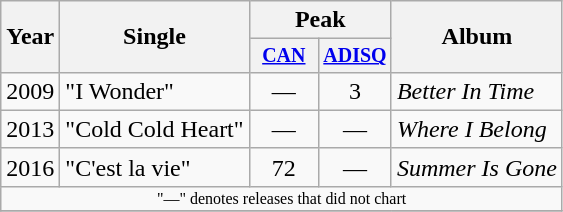<table class="wikitable" style="text-align:center;">
<tr>
<th rowspan="2">Year</th>
<th rowspan="2">Single</th>
<th colspan="2">Peak</th>
<th rowspan="2">Album</th>
</tr>
<tr style="font-size:smaller;">
<th width="40"><a href='#'>CAN</a><br></th>
<th width="40"><a href='#'>ADISQ</a></th>
</tr>
<tr>
<td>2009</td>
<td align="left">"I Wonder"</td>
<td>—</td>
<td>3</td>
<td align="left"><em>Better In Time</em></td>
</tr>
<tr>
<td>2013</td>
<td align="left">"Cold Cold Heart"</td>
<td>—</td>
<td>—</td>
<td align="left"><em>Where I Belong</em></td>
</tr>
<tr>
<td>2016</td>
<td align="left">"C'est la vie"</td>
<td>72</td>
<td>—</td>
<td align="left"><em>Summer Is Gone</em></td>
</tr>
<tr>
<td colspan="10" style="font-size:8pt">"—" denotes releases that did not chart</td>
</tr>
<tr>
</tr>
</table>
